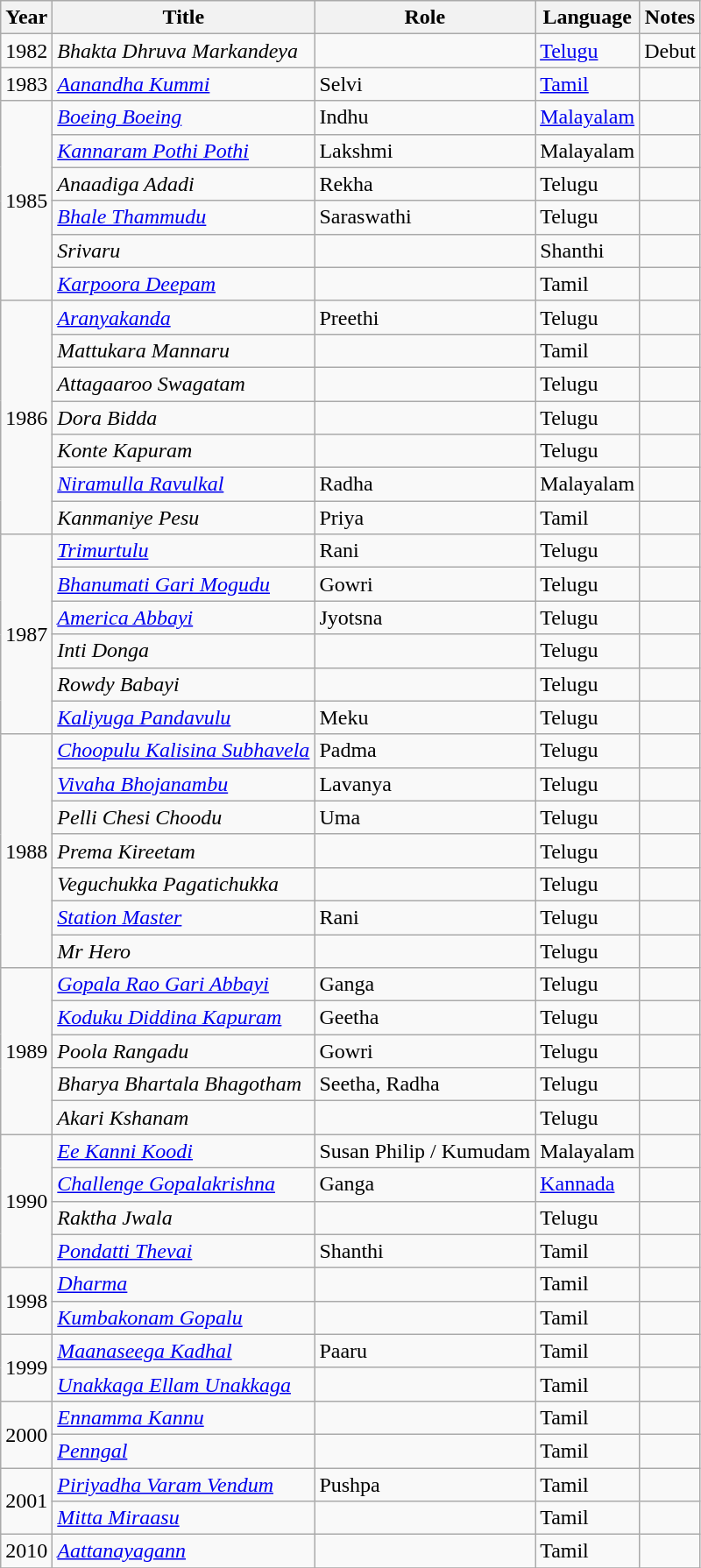<table class="wikitable sortable">
<tr>
<th>Year</th>
<th>Title</th>
<th>Role</th>
<th>Language</th>
<th>Notes</th>
</tr>
<tr>
<td>1982</td>
<td><em>Bhakta Dhruva Markandeya</em></td>
<td></td>
<td><a href='#'>Telugu</a></td>
<td>Debut</td>
</tr>
<tr>
<td>1983</td>
<td><em><a href='#'>Aanandha Kummi</a></em></td>
<td>Selvi</td>
<td><a href='#'>Tamil</a></td>
<td></td>
</tr>
<tr>
<td rowspan="6">1985</td>
<td><em><a href='#'>Boeing Boeing</a></em></td>
<td>Indhu</td>
<td><a href='#'>Malayalam</a></td>
<td></td>
</tr>
<tr>
<td><em><a href='#'>Kannaram Pothi Pothi</a></em></td>
<td>Lakshmi</td>
<td>Malayalam</td>
<td></td>
</tr>
<tr>
<td><em>Anaadiga Adadi</em></td>
<td>Rekha</td>
<td>Telugu</td>
<td></td>
</tr>
<tr>
<td><em><a href='#'>Bhale Thammudu</a></em></td>
<td>Saraswathi</td>
<td>Telugu</td>
<td></td>
</tr>
<tr>
<td><em>Srivaru</em></td>
<td></td>
<td>Shanthi</td>
<td></td>
</tr>
<tr>
<td><em><a href='#'>Karpoora Deepam</a></em></td>
<td></td>
<td>Tamil</td>
<td></td>
</tr>
<tr>
<td rowspan="7">1986</td>
<td><em><a href='#'>Aranyakanda</a></em></td>
<td>Preethi</td>
<td>Telugu</td>
<td></td>
</tr>
<tr>
<td><em>Mattukara Mannaru</em></td>
<td></td>
<td>Tamil</td>
<td></td>
</tr>
<tr>
<td><em>Attagaaroo Swagatam</em></td>
<td></td>
<td>Telugu</td>
<td></td>
</tr>
<tr>
<td><em>Dora Bidda</em></td>
<td></td>
<td>Telugu</td>
<td></td>
</tr>
<tr>
<td><em>Konte Kapuram </em></td>
<td></td>
<td>Telugu</td>
<td></td>
</tr>
<tr>
<td><em><a href='#'>Niramulla Ravulkal</a></em></td>
<td>Radha</td>
<td>Malayalam</td>
<td></td>
</tr>
<tr>
<td><em>Kanmaniye Pesu</em></td>
<td>Priya</td>
<td>Tamil</td>
<td></td>
</tr>
<tr>
<td rowspan="6">1987</td>
<td><em><a href='#'>Trimurtulu</a></em></td>
<td>Rani</td>
<td>Telugu</td>
<td></td>
</tr>
<tr>
<td><em><a href='#'>Bhanumati Gari Mogudu</a></em></td>
<td>Gowri</td>
<td>Telugu</td>
<td></td>
</tr>
<tr>
<td><em><a href='#'>America Abbayi</a></em></td>
<td>Jyotsna</td>
<td>Telugu</td>
<td></td>
</tr>
<tr>
<td><em>Inti Donga</em></td>
<td></td>
<td>Telugu</td>
<td></td>
</tr>
<tr>
<td><em>Rowdy Babayi</em></td>
<td></td>
<td>Telugu</td>
<td></td>
</tr>
<tr>
<td><em><a href='#'>Kaliyuga Pandavulu</a></em></td>
<td>Meku</td>
<td>Telugu</td>
<td></td>
</tr>
<tr>
<td rowspan="7">1988</td>
<td><em><a href='#'>Choopulu Kalisina Subhavela</a></em></td>
<td>Padma</td>
<td>Telugu</td>
<td></td>
</tr>
<tr>
<td><em><a href='#'>Vivaha Bhojanambu</a></em></td>
<td>Lavanya</td>
<td>Telugu</td>
<td></td>
</tr>
<tr>
<td><em>Pelli Chesi Choodu</em></td>
<td>Uma</td>
<td>Telugu</td>
<td></td>
</tr>
<tr>
<td><em>Prema Kireetam</em></td>
<td></td>
<td>Telugu</td>
<td></td>
</tr>
<tr>
<td><em>Veguchukka Pagatichukka</em></td>
<td></td>
<td>Telugu</td>
<td></td>
</tr>
<tr>
<td><em><a href='#'>Station Master</a></em></td>
<td>Rani</td>
<td>Telugu</td>
<td></td>
</tr>
<tr>
<td><em>Mr Hero</em></td>
<td></td>
<td>Telugu</td>
<td></td>
</tr>
<tr>
<td rowspan="5">1989</td>
<td><em><a href='#'>Gopala Rao Gari Abbayi</a></em></td>
<td>Ganga</td>
<td>Telugu</td>
<td></td>
</tr>
<tr>
<td><em><a href='#'>Koduku Diddina Kapuram</a></em></td>
<td>Geetha</td>
<td>Telugu</td>
<td></td>
</tr>
<tr>
<td><em>Poola Rangadu</em></td>
<td>Gowri</td>
<td>Telugu</td>
<td></td>
</tr>
<tr>
<td><em>Bharya Bhartala Bhagotham</em></td>
<td>Seetha, Radha</td>
<td>Telugu</td>
<td></td>
</tr>
<tr>
<td><em>Akari Kshanam</em></td>
<td></td>
<td>Telugu</td>
<td></td>
</tr>
<tr>
<td rowspan="4">1990</td>
<td><em><a href='#'>Ee Kanni Koodi</a></em></td>
<td>Susan Philip / Kumudam</td>
<td>Malayalam</td>
<td></td>
</tr>
<tr>
<td><em><a href='#'>Challenge Gopalakrishna</a></em></td>
<td>Ganga</td>
<td><a href='#'>Kannada</a></td>
<td></td>
</tr>
<tr>
<td><em>Raktha Jwala</em></td>
<td></td>
<td>Telugu</td>
<td></td>
</tr>
<tr>
<td><em><a href='#'>Pondatti Thevai</a></em></td>
<td>Shanthi</td>
<td>Tamil</td>
<td></td>
</tr>
<tr>
<td rowspan="2">1998</td>
<td><em><a href='#'>Dharma</a></em></td>
<td></td>
<td>Tamil</td>
<td></td>
</tr>
<tr>
<td><em><a href='#'>Kumbakonam Gopalu</a></em></td>
<td></td>
<td>Tamil</td>
<td></td>
</tr>
<tr>
<td rowspan="2">1999</td>
<td><em><a href='#'>Maanaseega Kadhal</a></em></td>
<td>Paaru</td>
<td>Tamil</td>
<td></td>
</tr>
<tr>
<td><em><a href='#'>Unakkaga Ellam Unakkaga</a></em></td>
<td></td>
<td>Tamil</td>
<td></td>
</tr>
<tr>
<td rowspan="2">2000</td>
<td><em><a href='#'>Ennamma Kannu</a></em></td>
<td></td>
<td>Tamil</td>
<td></td>
</tr>
<tr>
<td><em><a href='#'>Penngal</a></em></td>
<td></td>
<td>Tamil</td>
<td></td>
</tr>
<tr>
<td rowspan="2">2001</td>
<td><em><a href='#'>Piriyadha Varam Vendum</a></em></td>
<td>Pushpa</td>
<td>Tamil</td>
<td></td>
</tr>
<tr>
<td><em><a href='#'>Mitta Miraasu</a></em></td>
<td></td>
<td>Tamil</td>
<td></td>
</tr>
<tr>
<td>2010</td>
<td><em><a href='#'>Aattanayagann</a></em></td>
<td></td>
<td>Tamil</td>
<td></td>
</tr>
<tr>
</tr>
</table>
